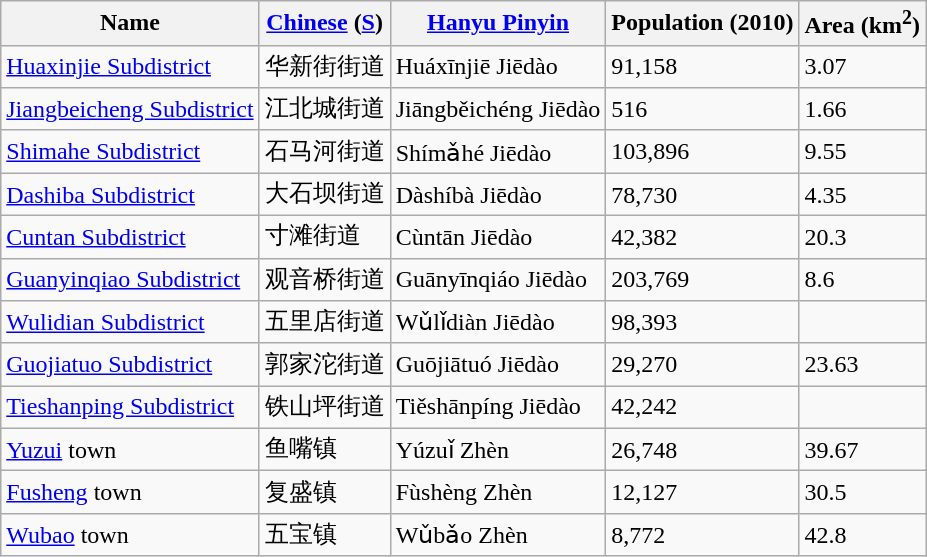<table class="wikitable">
<tr>
<th>Name</th>
<th><a href='#'>Chinese</a> (<a href='#'>S</a>)</th>
<th><a href='#'>Hanyu Pinyin</a></th>
<th>Population (2010)</th>
<th>Area (km<sup>2</sup>)</th>
</tr>
<tr>
<td><a href='#'>Huaxinjie Subdistrict</a></td>
<td>华新街街道</td>
<td>Huáxīnjiē Jiēdào</td>
<td>91,158</td>
<td>3.07</td>
</tr>
<tr>
<td><a href='#'>Jiangbeicheng Subdistrict</a></td>
<td>江北城街道</td>
<td>Jiāngběichéng Jiēdào</td>
<td>516</td>
<td>1.66</td>
</tr>
<tr>
<td><a href='#'>Shimahe Subdistrict</a></td>
<td>石马河街道</td>
<td>Shímǎhé Jiēdào</td>
<td>103,896</td>
<td>9.55</td>
</tr>
<tr>
<td><a href='#'>Dashiba Subdistrict</a></td>
<td>大石坝街道</td>
<td>Dàshíbà Jiēdào</td>
<td>78,730</td>
<td>4.35</td>
</tr>
<tr>
<td><a href='#'>Cuntan Subdistrict</a></td>
<td>寸滩街道</td>
<td>Cùntān Jiēdào</td>
<td>42,382</td>
<td>20.3</td>
</tr>
<tr>
<td><a href='#'>Guanyinqiao Subdistrict</a></td>
<td>观音桥街道</td>
<td>Guānyīnqiáo Jiēdào</td>
<td>203,769</td>
<td>8.6</td>
</tr>
<tr>
<td><a href='#'>Wulidian Subdistrict</a></td>
<td>五里店街道</td>
<td>Wǔlǐdiàn Jiēdào</td>
<td>98,393</td>
<td></td>
</tr>
<tr>
<td><a href='#'>Guojiatuo Subdistrict</a></td>
<td>郭家沱街道</td>
<td>Guōjiātuó Jiēdào</td>
<td>29,270</td>
<td>23.63</td>
</tr>
<tr>
<td><a href='#'>Tieshanping Subdistrict</a></td>
<td>铁山坪街道</td>
<td>Tiěshānpíng Jiēdào</td>
<td>42,242</td>
<td></td>
</tr>
<tr>
<td><a href='#'>Yuzui</a> town</td>
<td>鱼嘴镇</td>
<td>Yúzuǐ Zhèn</td>
<td>26,748</td>
<td>39.67</td>
</tr>
<tr>
<td><a href='#'>Fusheng</a> town</td>
<td>复盛镇</td>
<td>Fùshèng Zhèn</td>
<td>12,127</td>
<td>30.5</td>
</tr>
<tr>
<td><a href='#'>Wubao</a> town</td>
<td>五宝镇</td>
<td>Wǔbǎo Zhèn</td>
<td>8,772</td>
<td>42.8</td>
</tr>
</table>
